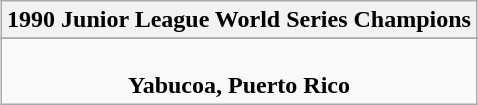<table class="wikitable" style="text-align: center; margin: 0 auto;">
<tr>
<th>1990 Junior League World Series Champions</th>
</tr>
<tr>
</tr>
<tr>
<td><br><strong>Yabucoa, Puerto Rico</strong></td>
</tr>
</table>
